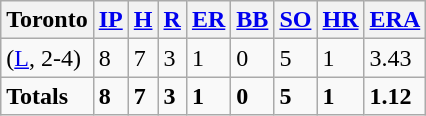<table class="wikitable sortable">
<tr>
<th>Toronto</th>
<th><a href='#'>IP</a></th>
<th><a href='#'>H</a></th>
<th><a href='#'>R</a></th>
<th><a href='#'>ER</a></th>
<th><a href='#'>BB</a></th>
<th><a href='#'>SO</a></th>
<th><a href='#'>HR</a></th>
<th><a href='#'>ERA</a></th>
</tr>
<tr>
<td> (<a href='#'>L</a>, 2-4)</td>
<td>8</td>
<td>7</td>
<td>3</td>
<td>1</td>
<td>0</td>
<td>5</td>
<td>1</td>
<td>3.43</td>
</tr>
<tr class="sortbottom">
<td><strong>Totals</strong></td>
<td><strong>8</strong></td>
<td><strong>7</strong></td>
<td><strong>3</strong></td>
<td><strong>1</strong></td>
<td><strong>0</strong></td>
<td><strong>5</strong></td>
<td><strong>1</strong></td>
<td><strong>1.12</strong></td>
</tr>
</table>
